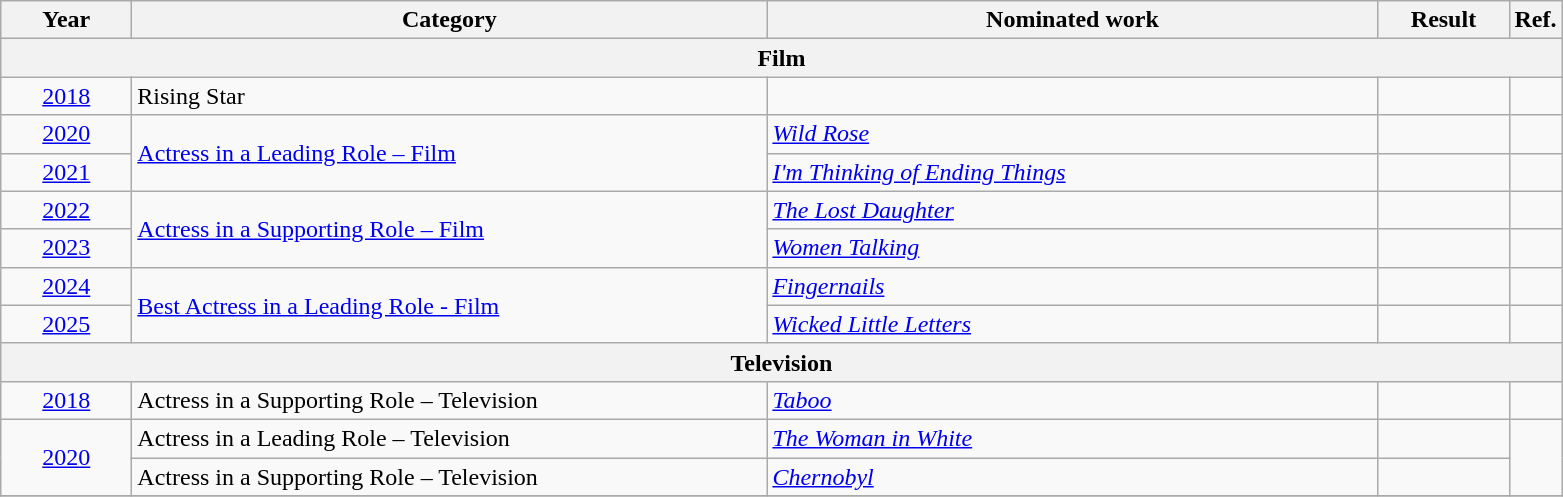<table class=wikitable>
<tr>
<th scope="col" style="width:5em;">Year</th>
<th scope="col" style="width:26em;">Category</th>
<th scope="col" style="width:25em;">Nominated work</th>
<th scope="col" style="width:5em;">Result</th>
<th>Ref.</th>
</tr>
<tr>
<th colspan="5">Film</th>
</tr>
<tr>
<td align="center"><a href='#'>2018</a></td>
<td>Rising Star</td>
<td></td>
<td></td>
<td align="center"></td>
</tr>
<tr>
<td align="center"><a href='#'>2020</a></td>
<td rowspan="2"><a href='#'>Actress in a Leading Role – Film</a></td>
<td><em><a href='#'>Wild Rose</a></em></td>
<td></td>
<td align="center"></td>
</tr>
<tr>
<td align="center"><a href='#'>2021</a></td>
<td><em><a href='#'>I'm Thinking of Ending Things</a></em></td>
<td></td>
<td align="center"></td>
</tr>
<tr>
<td align="center"><a href='#'>2022</a></td>
<td rowspan="2"><a href='#'>Actress in a Supporting Role – Film</a></td>
<td><em><a href='#'>The Lost Daughter</a></em></td>
<td></td>
<td align="center"></td>
</tr>
<tr>
<td align="center"><a href='#'>2023</a></td>
<td><em><a href='#'>Women Talking</a></em></td>
<td></td>
<td align="center"></td>
</tr>
<tr>
<td align="center"><a href='#'>2024</a></td>
<td rowspan="2"><a href='#'>Best Actress in a Leading Role - Film</a></td>
<td><em><a href='#'>Fingernails</a></em></td>
<td></td>
<td align="center"></td>
</tr>
<tr>
<td align="center"><a href='#'>2025</a></td>
<td><em><a href='#'>Wicked Little Letters</a></em></td>
<td></td>
<td align="center"></td>
</tr>
<tr>
<th colspan="5">Television</th>
</tr>
<tr>
<td align="center"><a href='#'>2018</a></td>
<td>Actress in a Supporting Role – Television</td>
<td><em><a href='#'>Taboo</a></em></td>
<td></td>
<td align="center"></td>
</tr>
<tr>
<td rowspan="2" align="center"><a href='#'>2020</a></td>
<td>Actress in a Leading Role – Television</td>
<td><em><a href='#'>The Woman in White</a></em></td>
<td></td>
<td rowspan="2" align="center"></td>
</tr>
<tr>
<td>Actress in a Supporting Role – Television</td>
<td><em><a href='#'>Chernobyl</a></em></td>
<td></td>
</tr>
<tr>
</tr>
</table>
